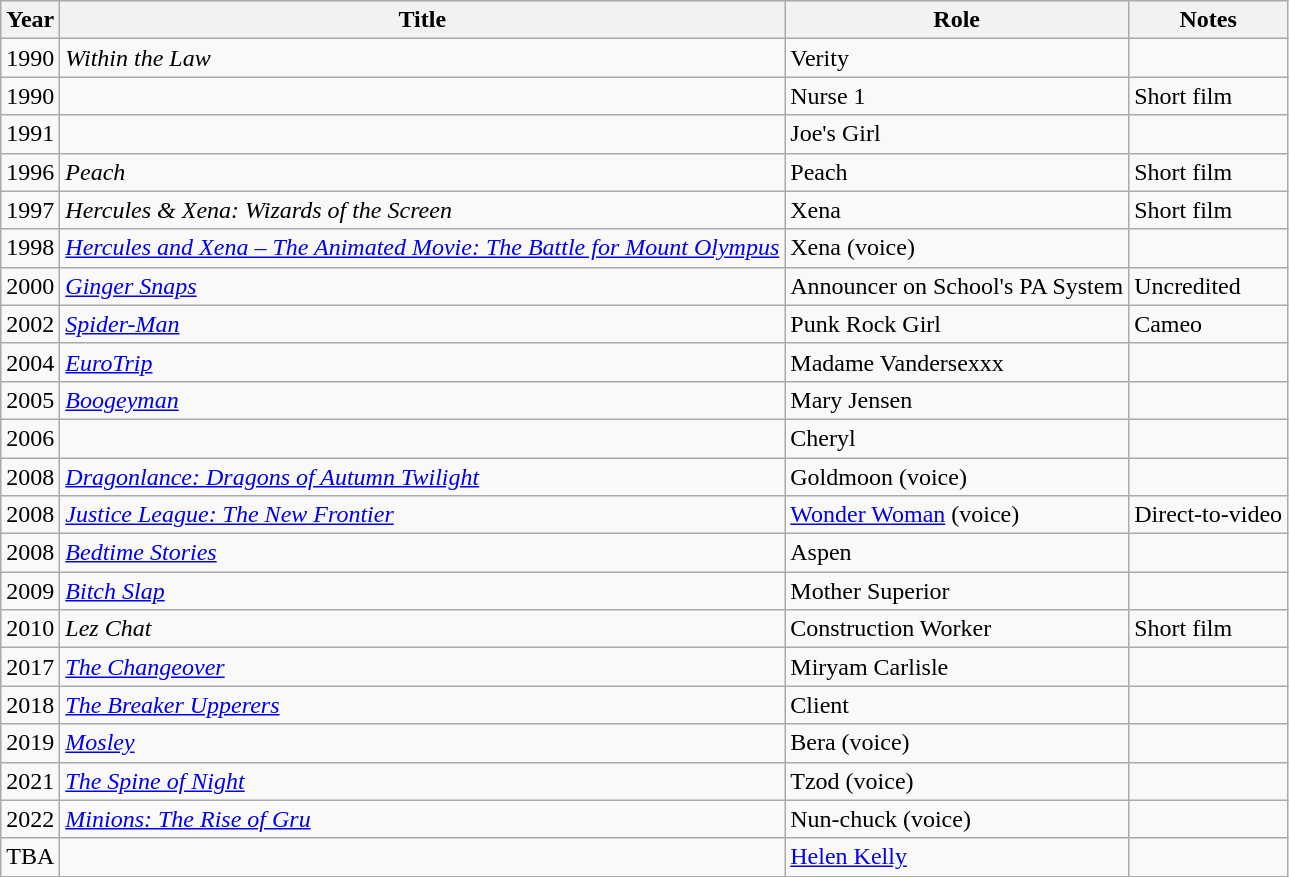<table class="wikitable">
<tr>
<th>Year</th>
<th>Title</th>
<th>Role</th>
<th>Notes</th>
</tr>
<tr>
<td>1990</td>
<td><em>Within the Law</em></td>
<td>Verity</td>
<td></td>
</tr>
<tr>
<td>1990</td>
<td><em></em></td>
<td>Nurse 1</td>
<td>Short film</td>
</tr>
<tr>
<td>1991</td>
<td><em></em></td>
<td>Joe's Girl</td>
<td></td>
</tr>
<tr>
<td>1996</td>
<td><em>Peach</em></td>
<td>Peach</td>
<td>Short film</td>
</tr>
<tr>
<td>1997</td>
<td><em>Hercules & Xena: Wizards of the Screen</em></td>
<td>Xena</td>
<td>Short film</td>
</tr>
<tr>
<td>1998</td>
<td><em><a href='#'>Hercules and Xena – The Animated Movie: The Battle for Mount Olympus</a></em></td>
<td>Xena (voice)</td>
<td></td>
</tr>
<tr>
<td>2000</td>
<td><em><a href='#'>Ginger Snaps</a></em></td>
<td>Announcer on School's PA System</td>
<td>Uncredited</td>
</tr>
<tr>
<td>2002</td>
<td><em><a href='#'>Spider-Man</a></em></td>
<td>Punk Rock Girl</td>
<td>Cameo</td>
</tr>
<tr>
<td>2004</td>
<td><em><a href='#'>EuroTrip</a></em></td>
<td>Madame Vandersexxx</td>
<td></td>
</tr>
<tr>
<td>2005</td>
<td><em><a href='#'>Boogeyman</a></em></td>
<td>Mary Jensen</td>
<td></td>
</tr>
<tr>
<td>2006</td>
<td><em></em></td>
<td>Cheryl</td>
<td></td>
</tr>
<tr>
<td>2008</td>
<td><em><a href='#'>Dragonlance: Dragons of Autumn Twilight</a></em></td>
<td>Goldmoon (voice)</td>
<td></td>
</tr>
<tr>
<td>2008</td>
<td><em><a href='#'>Justice League: The New Frontier</a></em></td>
<td><a href='#'>Wonder Woman</a> (voice)</td>
<td>Direct-to-video</td>
</tr>
<tr>
<td>2008</td>
<td><em><a href='#'>Bedtime Stories</a></em></td>
<td>Aspen</td>
<td></td>
</tr>
<tr>
<td>2009</td>
<td><em><a href='#'>Bitch Slap</a></em></td>
<td>Mother Superior</td>
<td></td>
</tr>
<tr>
<td>2010</td>
<td><em>Lez Chat</em></td>
<td>Construction Worker</td>
<td>Short film</td>
</tr>
<tr>
<td>2017</td>
<td><em><a href='#'>The Changeover</a></em></td>
<td>Miryam Carlisle</td>
<td></td>
</tr>
<tr>
<td>2018</td>
<td><em><a href='#'>The Breaker Upperers</a></em></td>
<td>Client</td>
<td></td>
</tr>
<tr>
<td>2019</td>
<td><em><a href='#'>Mosley</a></em></td>
<td>Bera (voice)</td>
<td></td>
</tr>
<tr>
<td>2021</td>
<td><em><a href='#'>The Spine of Night</a></em></td>
<td>Tzod (voice)</td>
<td></td>
</tr>
<tr>
<td>2022</td>
<td><em><a href='#'>Minions: The Rise of Gru</a></em></td>
<td>Nun-chuck (voice)</td>
<td></td>
</tr>
<tr>
<td>TBA</td>
<td></td>
<td><a href='#'>Helen Kelly</a></td>
<td></td>
</tr>
</table>
